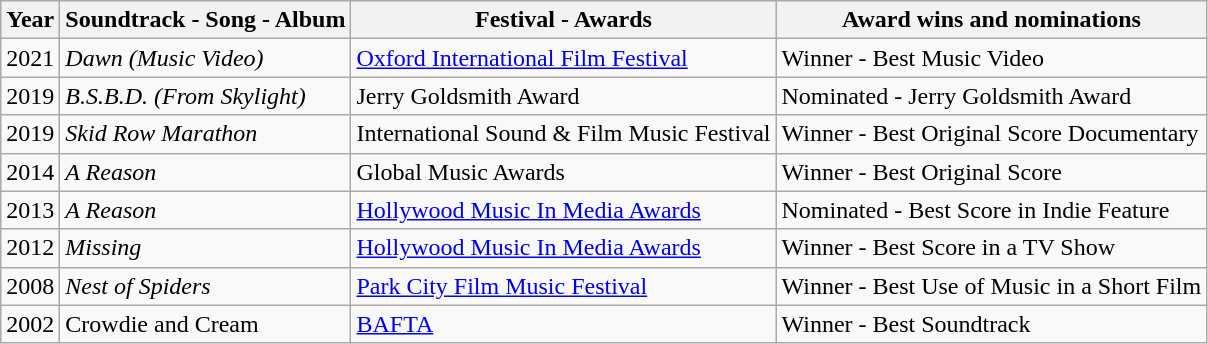<table class="wikitable">
<tr>
<th>Year</th>
<th>Soundtrack - Song - Album</th>
<th>Festival - Awards</th>
<th>Award wins and nominations</th>
</tr>
<tr>
<td>2021</td>
<td><em>Dawn (Music Video)</em></td>
<td><a href='#'>Oxford International Film Festival</a></td>
<td>Winner - Best Music Video</td>
</tr>
<tr>
<td>2019</td>
<td><em>B.S.B.D. (From Skylight)</em></td>
<td>Jerry Goldsmith Award</td>
<td>Nominated - Jerry Goldsmith Award</td>
</tr>
<tr>
<td>2019</td>
<td><em>Skid Row Marathon</em></td>
<td>International Sound & Film Music Festival</td>
<td>Winner - Best Original Score Documentary</td>
</tr>
<tr>
<td>2014</td>
<td><em>A Reason</em></td>
<td>Global Music Awards</td>
<td>Winner - Best Original Score</td>
</tr>
<tr>
<td>2013</td>
<td><em>A Reason</em></td>
<td><a href='#'>Hollywood Music In Media Awards</a></td>
<td>Nominated - Best Score in Indie Feature</td>
</tr>
<tr>
<td>2012</td>
<td><em>Missing</em></td>
<td><a href='#'>Hollywood Music In Media Awards</a></td>
<td>Winner - Best Score in a TV Show</td>
</tr>
<tr>
<td>2008</td>
<td><em>Nest of Spiders</em></td>
<td><a href='#'>Park City Film Music Festival</a></td>
<td>Winner - Best Use of Music in a Short Film</td>
</tr>
<tr>
<td>2002</td>
<td>Crowdie and Cream</td>
<td><a href='#'>BAFTA</a></td>
<td>Winner - Best Soundtrack</td>
</tr>
</table>
